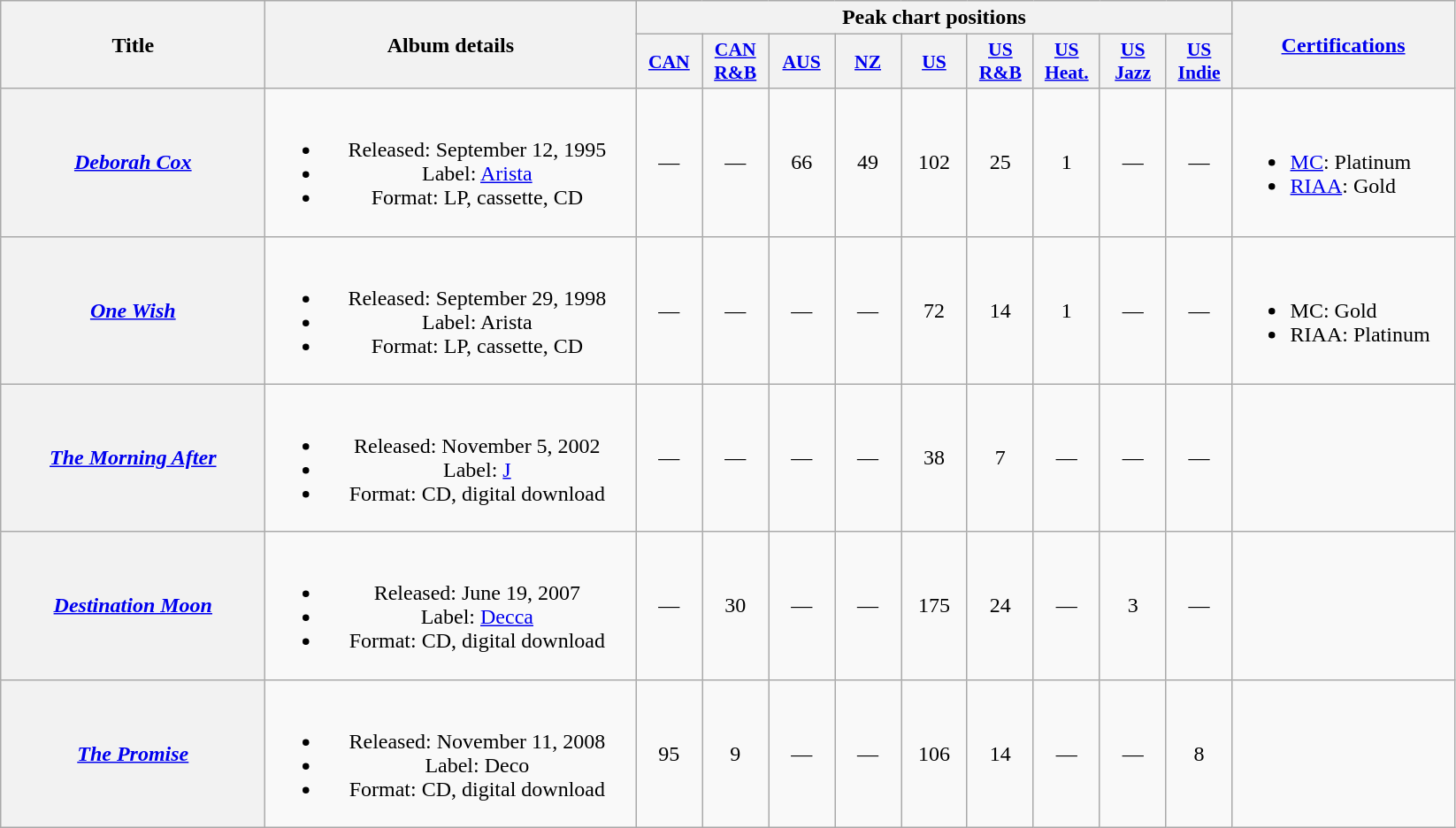<table class="wikitable plainrowheaders" style="text-align:center;" border="1">
<tr>
<th scope="col" rowspan="2" style="width:12em;">Title</th>
<th scope="col" rowspan="2" style="width:17em;">Album details</th>
<th scope="col" colspan="9">Peak chart positions</th>
<th scope="col" rowspan="2" style="width:10em;"><a href='#'>Certifications</a></th>
</tr>
<tr>
<th scope="col" style="width:3em;font-size:90%;"><a href='#'>CAN</a></th>
<th scope="col" style="width:3em;font-size:90%;"><a href='#'>CAN<br>R&B</a></th>
<th scope="col" style="width:3em;font-size:90%;"><a href='#'>AUS</a><br></th>
<th scope="col" style="width:3em;font-size:90%;"><a href='#'>NZ</a><br></th>
<th scope="col" style="width:3em;font-size:90%;"><a href='#'>US</a><br></th>
<th scope="col" style="width:3em;font-size:90%;"><a href='#'>US<br>R&B</a><br></th>
<th scope="col" style="width:3em;font-size:90%;"><a href='#'>US<br>Heat.</a><br></th>
<th scope="col" style="width:3em;font-size:90%;"><a href='#'>US<br>Jazz</a><br></th>
<th scope="col" style="width:3em;font-size:90%;"><a href='#'>US<br>Indie</a><br></th>
</tr>
<tr>
<th scope="row"><em><a href='#'>Deborah Cox</a></em></th>
<td><br><ul><li>Released: September 12, 1995</li><li>Label: <a href='#'>Arista</a></li><li>Format: LP, cassette, CD</li></ul></td>
<td>—</td>
<td>—</td>
<td>66</td>
<td>49</td>
<td>102</td>
<td>25</td>
<td>1</td>
<td>—</td>
<td>—</td>
<td align="left"><br><ul><li><a href='#'>MC</a>: Platinum</li><li><a href='#'>RIAA</a>: Gold</li></ul></td>
</tr>
<tr>
<th scope="row"><em><a href='#'>One Wish</a></em></th>
<td><br><ul><li>Released: September 29, 1998</li><li>Label: Arista</li><li>Format: LP, cassette, CD</li></ul></td>
<td>—</td>
<td>—</td>
<td>—</td>
<td>—</td>
<td>72</td>
<td>14</td>
<td>1</td>
<td>—</td>
<td>—</td>
<td align="left"><br><ul><li>MC: Gold</li><li>RIAA: Platinum</li></ul></td>
</tr>
<tr>
<th scope="row"><em><a href='#'>The Morning After</a></em></th>
<td><br><ul><li>Released: November 5, 2002</li><li>Label: <a href='#'>J</a></li><li>Format: CD, digital download</li></ul></td>
<td>—</td>
<td>—</td>
<td>—</td>
<td>—</td>
<td>38</td>
<td>7</td>
<td>—</td>
<td>—</td>
<td>—</td>
<td align="left"></td>
</tr>
<tr>
<th scope="row"><em><a href='#'>Destination Moon</a></em></th>
<td><br><ul><li>Released: June 19, 2007</li><li>Label: <a href='#'>Decca</a></li><li>Format: CD, digital download</li></ul></td>
<td>—</td>
<td>30</td>
<td>—</td>
<td>—</td>
<td>175</td>
<td>24</td>
<td>—</td>
<td>3</td>
<td>—</td>
<td></td>
</tr>
<tr>
<th scope="row"><em><a href='#'>The Promise</a></em></th>
<td><br><ul><li>Released: November 11, 2008</li><li>Label: Deco</li><li>Format: CD, digital download</li></ul></td>
<td>95</td>
<td>9</td>
<td>—</td>
<td>—</td>
<td>106</td>
<td>14</td>
<td>—</td>
<td>—</td>
<td>8</td>
<td></td>
</tr>
</table>
